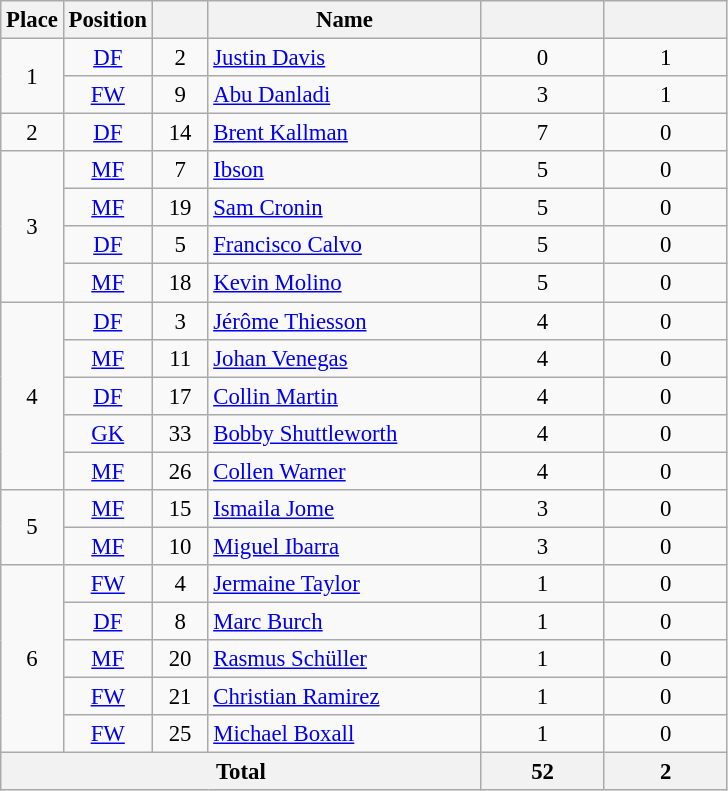<table class="wikitable" style="font-size: 95%; text-align: center;">
<tr>
<th width=30>Place</th>
<th width=30>Position</th>
<th width=30></th>
<th width=175>Name</th>
<th width=75></th>
<th width=75></th>
</tr>
<tr>
<td rowspan="2">1</td>
<td><a href='#'>DF</a></td>
<td>2</td>
<td align="left"> <a href='#'>Justin Davis</a></td>
<td>0</td>
<td>1</td>
</tr>
<tr>
<td><a href='#'>FW</a></td>
<td>9</td>
<td align="left"> <a href='#'>Abu Danladi</a></td>
<td>3</td>
<td>1</td>
</tr>
<tr>
<td rowspan="1">2</td>
<td><a href='#'>DF</a></td>
<td>14</td>
<td align="left"> <a href='#'>Brent Kallman</a></td>
<td>7</td>
<td>0</td>
</tr>
<tr>
<td rowspan="4">3</td>
<td><a href='#'>MF</a></td>
<td>7</td>
<td align="left"> <a href='#'>Ibson</a></td>
<td>5</td>
<td>0</td>
</tr>
<tr>
<td><a href='#'>MF</a></td>
<td>19</td>
<td align="left"> <a href='#'>Sam Cronin</a></td>
<td>5</td>
<td>0</td>
</tr>
<tr>
<td><a href='#'>DF</a></td>
<td>5</td>
<td align="left"> <a href='#'>Francisco Calvo</a></td>
<td>5</td>
<td>0</td>
</tr>
<tr>
<td><a href='#'>MF</a></td>
<td>18</td>
<td align="left"> <a href='#'>Kevin Molino</a></td>
<td>5</td>
<td>0</td>
</tr>
<tr>
<td rowspan="5">4</td>
<td><a href='#'>DF</a></td>
<td>3</td>
<td align="left"> <a href='#'>Jérôme Thiesson</a></td>
<td>4</td>
<td>0</td>
</tr>
<tr>
<td><a href='#'>MF</a></td>
<td>11</td>
<td align="left"> <a href='#'>Johan Venegas</a></td>
<td>4</td>
<td>0</td>
</tr>
<tr>
<td><a href='#'>DF</a></td>
<td>17</td>
<td align="left"> <a href='#'>Collin Martin</a></td>
<td>4</td>
<td>0</td>
</tr>
<tr>
<td><a href='#'>GK</a></td>
<td>33</td>
<td align="left"> <a href='#'>Bobby Shuttleworth</a></td>
<td>4</td>
<td>0</td>
</tr>
<tr>
<td><a href='#'>MF</a></td>
<td>26</td>
<td align="left"> <a href='#'>Collen Warner</a></td>
<td>4</td>
<td>0</td>
</tr>
<tr>
<td rowspan="2">5</td>
<td><a href='#'>MF</a></td>
<td>15</td>
<td align="left"> <a href='#'>Ismaila Jome</a></td>
<td>3</td>
<td>0</td>
</tr>
<tr>
<td><a href='#'>MF</a></td>
<td>10</td>
<td align="left"> <a href='#'>Miguel Ibarra</a></td>
<td>3</td>
<td>0</td>
</tr>
<tr>
<td rowspan="5">6</td>
<td><a href='#'>FW</a></td>
<td>4</td>
<td align="left"> <a href='#'>Jermaine Taylor</a></td>
<td>1</td>
<td>0</td>
</tr>
<tr>
<td><a href='#'>DF</a></td>
<td>8</td>
<td align="left"> <a href='#'>Marc Burch</a></td>
<td>1</td>
<td>0</td>
</tr>
<tr>
<td><a href='#'>MF</a></td>
<td>20</td>
<td align="left"> <a href='#'>Rasmus Schüller</a></td>
<td>1</td>
<td>0</td>
</tr>
<tr>
<td><a href='#'>FW</a></td>
<td>21</td>
<td align="left"> <a href='#'>Christian Ramirez</a></td>
<td>1</td>
<td>0</td>
</tr>
<tr>
<td><a href='#'>FW</a></td>
<td>25</td>
<td align="left"> <a href='#'>Michael Boxall</a></td>
<td>1</td>
<td>0</td>
</tr>
<tr>
<th colspan="4">Total</th>
<th>52</th>
<th>2</th>
</tr>
</table>
